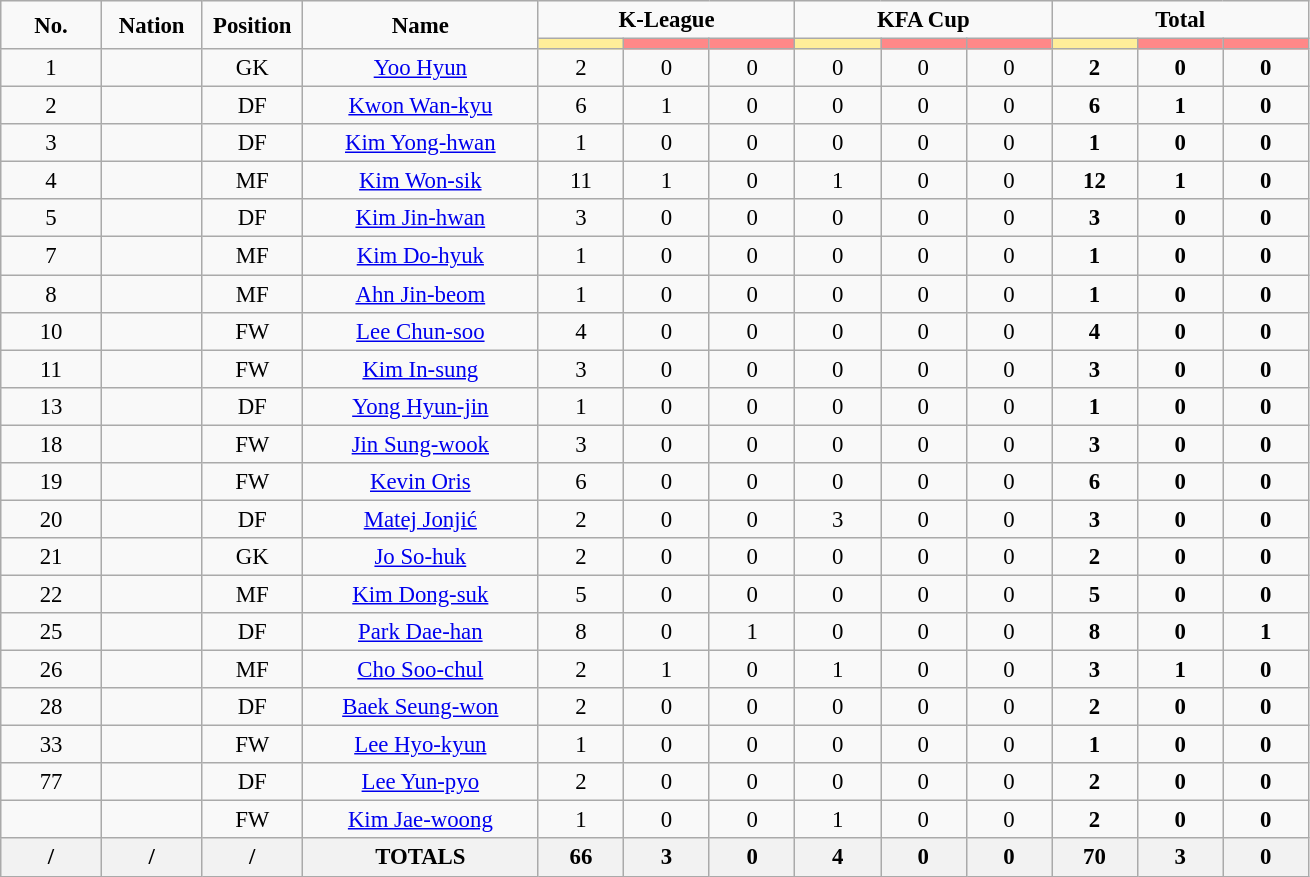<table class="wikitable" style="font-size: 95%; text-align: center;">
<tr>
<td rowspan="2" width="60" align="center"><strong>No.</strong></td>
<td rowspan="2" width="60" align="center"><strong>Nation</strong></td>
<td rowspan="2" width="60" align="center"><strong>Position</strong></td>
<td rowspan="2" width="150" align="center"><strong>Name</strong></td>
<td colspan="3" width="100" align="center"><strong>K-League</strong></td>
<td colspan="3" width="100" align="center"><strong>KFA Cup</strong></td>
<td colspan="3" width="100" align="center"><strong>Total</strong></td>
</tr>
<tr>
<th width="50" style="background: #FFEE99"></th>
<th width="50" style="background: #FF8888"></th>
<th width="50" style="background: #FF8888"></th>
<th width="50" style="background: #FFEE99"></th>
<th width="50" style="background: #FF8888"></th>
<th width="50" style="background: #FF8888"></th>
<th width="50" style="background: #FFEE99"></th>
<th width="50" style="background: #FF8888"></th>
<th width="50" style="background: #FF8888"></th>
</tr>
<tr>
<td>1</td>
<td></td>
<td>GK</td>
<td><a href='#'>Yoo Hyun</a></td>
<td>2</td>
<td>0</td>
<td>0</td>
<td>0</td>
<td>0</td>
<td>0</td>
<td><strong>2</strong></td>
<td><strong>0</strong></td>
<td><strong>0</strong></td>
</tr>
<tr>
<td>2</td>
<td></td>
<td>DF</td>
<td><a href='#'>Kwon Wan-kyu</a></td>
<td>6</td>
<td>1</td>
<td>0</td>
<td>0</td>
<td>0</td>
<td>0</td>
<td><strong>6</strong></td>
<td><strong>1</strong></td>
<td><strong>0</strong></td>
</tr>
<tr>
<td>3</td>
<td></td>
<td>DF</td>
<td><a href='#'>Kim Yong-hwan</a></td>
<td>1</td>
<td>0</td>
<td>0</td>
<td>0</td>
<td>0</td>
<td>0</td>
<td><strong>1</strong></td>
<td><strong>0</strong></td>
<td><strong>0</strong></td>
</tr>
<tr>
<td>4</td>
<td></td>
<td>MF</td>
<td><a href='#'>Kim Won-sik</a></td>
<td>11</td>
<td>1</td>
<td>0</td>
<td>1</td>
<td>0</td>
<td>0</td>
<td><strong>12</strong></td>
<td><strong>1</strong></td>
<td><strong>0</strong></td>
</tr>
<tr>
<td>5</td>
<td></td>
<td>DF</td>
<td><a href='#'>Kim Jin-hwan</a></td>
<td>3</td>
<td>0</td>
<td>0</td>
<td>0</td>
<td>0</td>
<td>0</td>
<td><strong>3</strong></td>
<td><strong>0</strong></td>
<td><strong>0</strong></td>
</tr>
<tr>
<td>7</td>
<td></td>
<td>MF</td>
<td><a href='#'>Kim Do-hyuk</a></td>
<td>1</td>
<td>0</td>
<td>0</td>
<td>0</td>
<td>0</td>
<td>0</td>
<td><strong>1</strong></td>
<td><strong>0</strong></td>
<td><strong>0</strong></td>
</tr>
<tr>
<td>8</td>
<td></td>
<td>MF</td>
<td><a href='#'>Ahn Jin-beom</a></td>
<td>1</td>
<td>0</td>
<td>0</td>
<td>0</td>
<td>0</td>
<td>0</td>
<td><strong>1</strong></td>
<td><strong>0</strong></td>
<td><strong>0</strong></td>
</tr>
<tr>
<td>10</td>
<td></td>
<td>FW</td>
<td><a href='#'>Lee Chun-soo</a></td>
<td>4</td>
<td>0</td>
<td>0</td>
<td>0</td>
<td>0</td>
<td>0</td>
<td><strong>4</strong></td>
<td><strong>0</strong></td>
<td><strong>0</strong></td>
</tr>
<tr>
<td>11</td>
<td></td>
<td>FW</td>
<td><a href='#'>Kim In-sung</a></td>
<td>3</td>
<td>0</td>
<td>0</td>
<td>0</td>
<td>0</td>
<td>0</td>
<td><strong>3</strong></td>
<td><strong>0</strong></td>
<td><strong>0</strong></td>
</tr>
<tr>
<td>13</td>
<td></td>
<td>DF</td>
<td><a href='#'>Yong Hyun-jin</a></td>
<td>1</td>
<td>0</td>
<td>0</td>
<td>0</td>
<td>0</td>
<td>0</td>
<td><strong>1</strong></td>
<td><strong>0</strong></td>
<td><strong>0</strong></td>
</tr>
<tr>
<td>18</td>
<td></td>
<td>FW</td>
<td><a href='#'>Jin Sung-wook</a></td>
<td>3</td>
<td>0</td>
<td>0</td>
<td>0</td>
<td>0</td>
<td>0</td>
<td><strong>3</strong></td>
<td><strong>0</strong></td>
<td><strong>0</strong></td>
</tr>
<tr>
<td>19</td>
<td></td>
<td>FW</td>
<td><a href='#'>Kevin Oris</a></td>
<td>6</td>
<td>0</td>
<td>0</td>
<td>0</td>
<td>0</td>
<td>0</td>
<td><strong>6</strong></td>
<td><strong>0</strong></td>
<td><strong>0</strong></td>
</tr>
<tr>
<td>20</td>
<td></td>
<td>DF</td>
<td><a href='#'>Matej Jonjić</a></td>
<td>2</td>
<td>0</td>
<td>0</td>
<td>3</td>
<td>0</td>
<td>0</td>
<td><strong>3</strong></td>
<td><strong>0</strong></td>
<td><strong>0</strong></td>
</tr>
<tr>
<td>21</td>
<td></td>
<td>GK</td>
<td><a href='#'>Jo So-huk</a></td>
<td>2</td>
<td>0</td>
<td>0</td>
<td>0</td>
<td>0</td>
<td>0</td>
<td><strong>2</strong></td>
<td><strong>0</strong></td>
<td><strong>0</strong></td>
</tr>
<tr>
<td>22</td>
<td></td>
<td>MF</td>
<td><a href='#'>Kim Dong-suk</a></td>
<td>5</td>
<td>0</td>
<td>0</td>
<td>0</td>
<td>0</td>
<td>0</td>
<td><strong>5</strong></td>
<td><strong>0</strong></td>
<td><strong>0</strong></td>
</tr>
<tr>
<td>25</td>
<td></td>
<td>DF</td>
<td><a href='#'>Park Dae-han</a></td>
<td>8</td>
<td>0</td>
<td>1</td>
<td>0</td>
<td>0</td>
<td>0</td>
<td><strong>8</strong></td>
<td><strong>0</strong></td>
<td><strong>1</strong></td>
</tr>
<tr>
<td>26</td>
<td></td>
<td>MF</td>
<td><a href='#'>Cho Soo-chul</a></td>
<td>2</td>
<td>1</td>
<td>0</td>
<td>1</td>
<td>0</td>
<td>0</td>
<td><strong>3</strong></td>
<td><strong>1</strong></td>
<td><strong>0</strong></td>
</tr>
<tr>
<td>28</td>
<td></td>
<td>DF</td>
<td><a href='#'>Baek Seung-won</a></td>
<td>2</td>
<td>0</td>
<td>0</td>
<td>0</td>
<td>0</td>
<td>0</td>
<td><strong>2</strong></td>
<td><strong>0</strong></td>
<td><strong>0</strong></td>
</tr>
<tr>
<td>33</td>
<td></td>
<td>FW</td>
<td><a href='#'>Lee Hyo-kyun</a></td>
<td>1</td>
<td>0</td>
<td>0</td>
<td>0</td>
<td>0</td>
<td>0</td>
<td><strong>1</strong></td>
<td><strong>0</strong></td>
<td><strong>0</strong></td>
</tr>
<tr>
<td>77</td>
<td></td>
<td>DF</td>
<td><a href='#'>Lee Yun-pyo</a></td>
<td>2</td>
<td>0</td>
<td>0</td>
<td>0</td>
<td>0</td>
<td>0</td>
<td><strong>2</strong></td>
<td><strong>0</strong></td>
<td><strong>0</strong></td>
</tr>
<tr>
<td></td>
<td></td>
<td>FW</td>
<td><a href='#'>Kim Jae-woong</a></td>
<td>1</td>
<td>0</td>
<td>0</td>
<td>1</td>
<td>0</td>
<td>0</td>
<td><strong>2</strong></td>
<td><strong>0</strong></td>
<td><strong>0</strong></td>
</tr>
<tr>
<th>/</th>
<th>/</th>
<th>/</th>
<th>TOTALS</th>
<th>66</th>
<th>3</th>
<th>0</th>
<th>4</th>
<th>0</th>
<th>0</th>
<th>70</th>
<th>3</th>
<th>0</th>
</tr>
</table>
